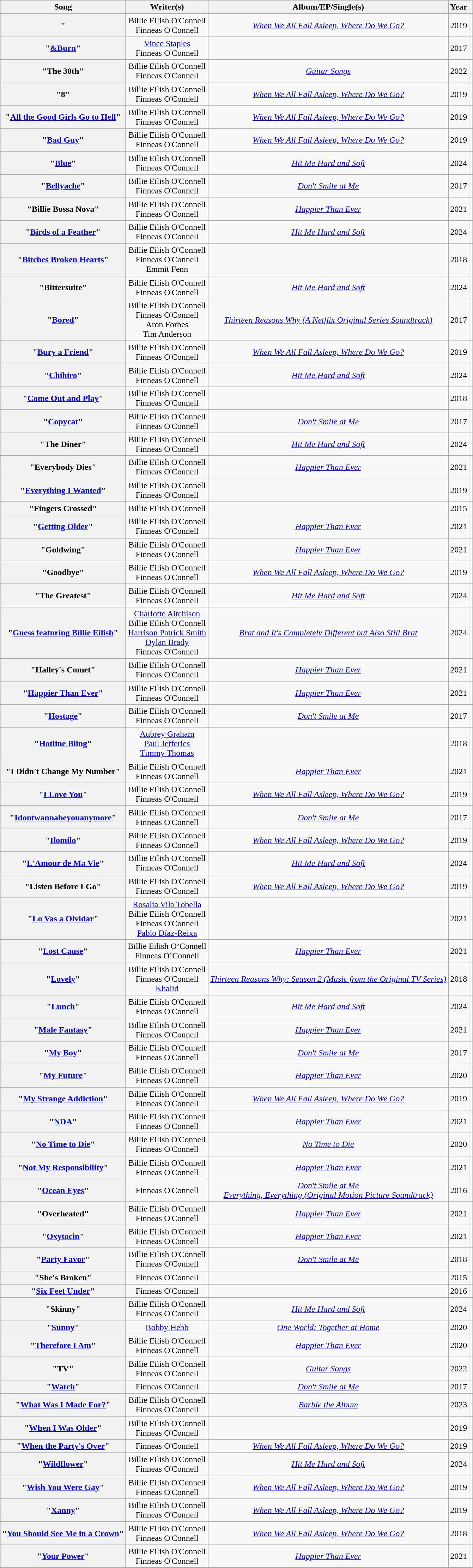<table class="wikitable sortable plainrowheaders" style="text-align:center;">
<tr>
<th scope="col">Song</th>
<th scope="col" class="unsortable">Writer(s)</th>
<th scope="col">Album/EP/Single(s)</th>
<th scope="col">Year</th>
<th scope="col" class="unsortable"></th>
</tr>
<tr>
<th scope="row">"</th>
<td>Billie Eilish O'Connell<br>Finneas O'Connell</td>
<td><em><a href='#'>When We All Fall Asleep, Where Do We Go?</a></em></td>
<td>2019</td>
<td></td>
</tr>
<tr>
<th scope="row"> "<a href='#'>&Burn</a>"</th>
<td><a href='#'>Vince Staples</a><br>Finneas O'Connell</td>
<td></td>
<td>2017</td>
<td></td>
</tr>
<tr>
<th scope=row>"The 30th"</th>
<td>Billie Eilish O'Connell<br>Finneas O'Connell</td>
<td><em><a href='#'>Guitar Songs</a></em></td>
<td>2022</td>
<td></td>
</tr>
<tr>
<th scope=row> "8"</th>
<td>Billie Eilish O'Connell<br>Finneas O'Connell</td>
<td><em><a href='#'>When We All Fall Asleep, Where Do We Go?</a></em></td>
<td>2019</td>
<td></td>
</tr>
<tr>
<th scope=row>"<a href='#'>All the Good Girls Go to Hell</a>"</th>
<td>Billie Eilish O'Connell<br>Finneas O'Connell</td>
<td><em><a href='#'>When We All Fall Asleep, Where Do We Go?</a></em></td>
<td>2019</td>
<td></td>
</tr>
<tr>
<th scope=row> "<a href='#'>Bad Guy</a>"</th>
<td>Billie Eilish O'Connell<br>Finneas O'Connell</td>
<td><em><a href='#'>When We All Fall Asleep, Where Do We Go?</a></em></td>
<td>2019</td>
<td></td>
</tr>
<tr>
<th scope="row">"<a href='#'>Blue</a>"</th>
<td>Billie Eilish O'Connell<br>Finneas O'Connell</td>
<td><em><a href='#'>Hit Me Hard and Soft</a></em></td>
<td>2024</td>
<td></td>
</tr>
<tr>
<th scope="row">"<a href='#'>Bellyache</a>"</th>
<td>Billie Eilish O'Connell<br>Finneas O'Connell</td>
<td><em><a href='#'>Don't Smile at Me</a></em></td>
<td>2017</td>
<td></td>
</tr>
<tr>
<th scope="row">"Billie Bossa Nova"</th>
<td>Billie Eilish O'Connell<br>Finneas O'Connell</td>
<td><em><a href='#'>Happier Than Ever</a></em></td>
<td>2021</td>
<td></td>
</tr>
<tr>
<th scope=row>"<a href='#'>Birds of a Feather</a>"</th>
<td>Billie Eilish O'Connell<br>Finneas O'Connell</td>
<td><em><a href='#'>Hit Me Hard and Soft</a></em></td>
<td>2024</td>
<td></td>
</tr>
<tr>
<th scope=row>"<a href='#'>Bitches Broken Hearts</a>"</th>
<td>Billie Eilish O'Connell<br>Finneas O'Connell<br>Emmit Fenn</td>
<td></td>
<td>2018</td>
<td></td>
</tr>
<tr>
<th scope=row>"Bittersuite"</th>
<td>Billie Eilish O'Connell<br>Finneas O'Connell</td>
<td><em><a href='#'>Hit Me Hard and Soft</a></em></td>
<td>2024</td>
<td></td>
</tr>
<tr>
<th scope="row">"<a href='#'>Bored</a>"</th>
<td>Billie Eilish O'Connell<br>Finneas O'Connell<br>Aron Forbes<br>Tim Anderson</td>
<td><em><a href='#'>Thirteen Reasons Why (A Netflix Original Series Soundtrack)</a></em></td>
<td>2017</td>
<td></td>
</tr>
<tr>
<th scope="row">"<a href='#'>Bury a Friend</a>"</th>
<td>Billie Eilish O'Connell<br>Finneas O'Connell</td>
<td><em><a href='#'>When We All Fall Asleep, Where Do We Go?</a></em></td>
<td>2019</td>
<td></td>
</tr>
<tr>
<th scope="row">"<a href='#'>Chihiro</a>"</th>
<td>Billie Eilish O'Connell<br>Finneas O'Connell</td>
<td><em><a href='#'>Hit Me Hard and Soft</a></em></td>
<td>2024</td>
<td></td>
</tr>
<tr>
<th scope=row> "<a href='#'>Come Out and Play</a>"</th>
<td>Billie Eilish O'Connell<br>Finneas O'Connell</td>
<td></td>
<td>2018</td>
<td></td>
</tr>
<tr>
<th scope=row>"<a href='#'>Copycat</a>"</th>
<td>Billie Eilish O'Connell<br>Finneas O'Connell</td>
<td><em><a href='#'>Don't Smile at Me</a></em></td>
<td>2017</td>
<td></td>
</tr>
<tr>
<th scope="row"> "The Diner"</th>
<td>Billie Eilish O'Connell<br>Finneas O'Connell</td>
<td><em><a href='#'>Hit Me Hard and Soft</a></em></td>
<td>2024</td>
<td></td>
</tr>
<tr>
<th scope="row"> "Everybody Dies"</th>
<td>Billie Eilish O'Connell<br>Finneas O'Connell</td>
<td><em><a href='#'>Happier Than Ever</a></em></td>
<td>2021</td>
<td></td>
</tr>
<tr>
<th scope=row>"<a href='#'>Everything I Wanted</a>"</th>
<td>Billie Eilish O'Connell<br>Finneas O'Connell</td>
<td></td>
<td>2019</td>
<td></td>
</tr>
<tr>
<th scope=row> "Fingers Crossed"</th>
<td>Billie Eilish O'Connell</td>
<td></td>
<td>2015</td>
<td></td>
</tr>
<tr>
<th scope="row"> "<a href='#'>Getting Older</a>"</th>
<td>Billie Eilish O'Connell<br>Finneas O'Connell</td>
<td><em><a href='#'>Happier Than Ever</a></em></td>
<td>2021</td>
<td></td>
</tr>
<tr>
<th scope="row">"Goldwing"</th>
<td>Billie Eilish O'Connell<br>Finneas O'Connell</td>
<td><em><a href='#'>Happier Than Ever</a></em></td>
<td>2021</td>
<td></td>
</tr>
<tr>
<th scope=row>"Goodbye"</th>
<td>Billie Eilish O'Connell<br>Finneas O'Connell</td>
<td><em><a href='#'>When We All Fall Asleep, Where Do We Go?</a></em></td>
<td>2019</td>
<td></td>
</tr>
<tr>
<th scope=row>"The Greatest"</th>
<td>Billie Eilish O'Connell<br>Finneas O'Connell</td>
<td><em><a href='#'>Hit Me Hard and Soft</a></em></td>
<td>2024</td>
<td></td>
</tr>
<tr>
<th scope=row>"<a href='#'>Guess featuring Billie Eilish</a>"</th>
<td><a href='#'>Charlotte Aitchison</a><br> Billie Eilish O'Connell<br> <a href='#'>Harrison Patrick Smith</a><br> <a href='#'>Dylan Brady</a><br> Finneas O'Connell</td>
<td><em><a href='#'>Brat and It's Completely Different but Also Still Brat</a></em></td>
<td>2024</td>
<td></td>
</tr>
<tr>
<th scope="row"> "Halley's Comet"</th>
<td>Billie Eilish O'Connell<br>Finneas O'Connell</td>
<td><em><a href='#'>Happier Than Ever</a></em></td>
<td>2021</td>
<td></td>
</tr>
<tr>
<th scope="row">"<a href='#'>Happier Than Ever</a>"</th>
<td>Billie Eilish O'Connell<br>Finneas O'Connell</td>
<td><em><a href='#'>Happier Than Ever</a></em></td>
<td>2021</td>
<td></td>
</tr>
<tr>
<th scope=row>"<a href='#'>Hostage</a>"</th>
<td>Billie Eilish O'Connell<br>Finneas O'Connell</td>
<td><em><a href='#'>Don't Smile at Me</a></em></td>
<td>2017</td>
<td></td>
</tr>
<tr>
<th scope=row>"<a href='#'>Hotline Bling</a>"</th>
<td><a href='#'>Aubrey Graham</a><br><a href='#'>Paul Jefferies</a><br><a href='#'>Timmy Thomas</a></td>
<td></td>
<td>2018</td>
<td></td>
</tr>
<tr>
<th scope="row"> "I Didn't Change My Number"</th>
<td>Billie Eilish O'Connell<br>Finneas O'Connell</td>
<td><em><a href='#'>Happier Than Ever</a></em></td>
<td>2021</td>
<td></td>
</tr>
<tr>
<th scope=row>"<a href='#'>I Love You</a>"</th>
<td>Billie Eilish O'Connell<br>Finneas O'Connell</td>
<td><em><a href='#'>When We All Fall Asleep, Where Do We Go?</a></em></td>
<td>2019</td>
<td></td>
</tr>
<tr>
<th scope=row>"<a href='#'>Idontwannabeyouanymore</a>"</th>
<td>Billie Eilish O'Connell<br>Finneas O'Connell</td>
<td><em><a href='#'>Don't Smile at Me</a></em></td>
<td>2017</td>
<td></td>
</tr>
<tr>
<th scope=row>"<a href='#'>Ilomilo</a>"</th>
<td>Billie Eilish O'Connell<br>Finneas O'Connell</td>
<td><em><a href='#'>When We All Fall Asleep, Where Do We Go?</a></em></td>
<td>2019</td>
<td></td>
</tr>
<tr>
<th scope=row> "<a href='#'>L'Amour de Ma Vie</a>"</th>
<td>Billie Eilish O'Connell<br>Finneas O'Connell</td>
<td><em><a href='#'>Hit Me Hard and Soft</a></em></td>
<td>2024</td>
<td></td>
</tr>
<tr>
<th scope=row>"Listen Before I Go"</th>
<td>Billie Eilish O'Connell<br>Finneas O'Connell</td>
<td><em><a href='#'>When We All Fall Asleep, Where Do We Go?</a></em></td>
<td>2019</td>
<td></td>
</tr>
<tr>
<th scope=row>"<a href='#'>Lo Vas a Olvidar</a>"</th>
<td><a href='#'>Rosalia Vila Tobella</a> <br> Billie Eilish O'Connell <br> Finneas O'Connell <br> <a href='#'>Pablo Díaz-Reixa</a></td>
<td></td>
<td>2021</td>
<td></td>
</tr>
<tr>
<th scope="row">"<a href='#'>Lost Cause</a>"</th>
<td>Billie Eilish O’Connell<br>Finneas O’Connell</td>
<td><em><a href='#'>Happier Than Ever</a></em></td>
<td>2021</td>
<td></td>
</tr>
<tr>
<th scope="row">"<a href='#'>Lovely</a>"</th>
<td>Billie Eilish O'Connell<br>Finneas O'Connell<br><a href='#'>Khalid</a></td>
<td><em><a href='#'>Thirteen Reasons Why: Season 2 (Music from the Original TV Series)</a></em></td>
<td>2018</td>
<td></td>
</tr>
<tr>
<th scope="row">"<a href='#'>Lunch</a>"</th>
<td>Billie Eilish O'Connell<br>Finneas O'Connell</td>
<td><em><a href='#'>Hit Me Hard and Soft</a></em></td>
<td>2024</td>
<td></td>
</tr>
<tr>
<th scope="row"> "<a href='#'>Male Fantasy</a>"</th>
<td>Billie Eilish O'Connell<br>Finneas O'Connell</td>
<td><em><a href='#'>Happier Than Ever</a></em></td>
<td>2021</td>
<td></td>
</tr>
<tr>
<th scope=row>"<a href='#'>My Boy</a>"</th>
<td>Billie Eilish O'Connell<br>Finneas O'Connell</td>
<td><em><a href='#'>Don't Smile at Me</a></em></td>
<td>2017</td>
<td></td>
</tr>
<tr>
<th scope="row">"<a href='#'>My Future</a>"</th>
<td>Billie Eilish O'Connell<br>Finneas O'Connell</td>
<td><em><a href='#'>Happier Than Ever</a></em></td>
<td>2020</td>
<td></td>
</tr>
<tr>
<th scope="row">"<a href='#'>My Strange Addiction</a>"</th>
<td>Billie Eilish O'Connell<br>Finneas O'Connell</td>
<td><em><a href='#'>When We All Fall Asleep, Where Do We Go?</a></em></td>
<td>2019</td>
<td></td>
</tr>
<tr>
<th scope="row"> "<a href='#'>NDA</a>"</th>
<td>Billie Eilish O'Connell<br>Finneas O'Connell</td>
<td><em><a href='#'>Happier Than Ever</a></em></td>
<td>2021</td>
<td></td>
</tr>
<tr>
<th scope=row>"<a href='#'>No Time to Die</a>"</th>
<td>Billie Eilish O'Connell<br>Finneas O'Connell</td>
<td><em><a href='#'>No Time to Die</a></em></td>
<td>2020</td>
<td></td>
</tr>
<tr>
<th scope="row">"<a href='#'>Not My Responsibility</a>"</th>
<td>Billie Eilish O'Connell<br>Finneas O'Connell</td>
<td><em><a href='#'>Happier Than Ever</a></em></td>
<td>2021</td>
<td></td>
</tr>
<tr>
<th scope=row> "<a href='#'>Ocean Eyes</a>"</th>
<td>Finneas O'Connell</td>
<td><em><a href='#'>Don't Smile at Me</a></em><br><em><a href='#'>Everything, Everything (Original Motion Picture Soundtrack)</a></em></td>
<td>2016</td>
<td></td>
</tr>
<tr>
<th scope="row">"Overheated"</th>
<td>Billie Eilish O'Connell<br>Finneas O'Connell</td>
<td><em><a href='#'>Happier Than Ever</a></em></td>
<td>2021</td>
<td></td>
</tr>
<tr>
<th scope="row">"<a href='#'>Oxytocin</a>"</th>
<td>Billie Eilish O'Connell<br>Finneas O'Connell</td>
<td><em><a href='#'>Happier Than Ever</a></em></td>
<td>2021</td>
<td></td>
</tr>
<tr>
<th scope=row> "<a href='#'>Party Favor</a>"</th>
<td>Billie Eilish O'Connell<br>Finneas O'Connell</td>
<td><em><a href='#'>Don't Smile at Me</a></em></td>
<td>2018</td>
<td></td>
</tr>
<tr>
<th scope=row> "She's Broken"</th>
<td>Finneas O'Connell</td>
<td></td>
<td>2015</td>
<td></td>
</tr>
<tr>
<th scope=row>"<a href='#'>Six Feet Under</a>"</th>
<td>Finneas O'Connell</td>
<td></td>
<td>2016</td>
<td></td>
</tr>
<tr>
<th scope=row>"Skinny"</th>
<td>Billie Eilish O'Connell<br>Finneas O'Connell</td>
<td><em><a href='#'>Hit Me Hard and Soft</a></em></td>
<td>2024</td>
<td></td>
</tr>
<tr>
<th scope=row>"<a href='#'>Sunny</a>"</th>
<td><a href='#'>Bobby Hebb</a></td>
<td><em><a href='#'>One World: Together at Home</a></em></td>
<td>2020</td>
<td></td>
</tr>
<tr>
<th scope=row>"<a href='#'>Therefore I Am</a>"</th>
<td>Billie Eilish O'Connell<br>Finneas O'Connell</td>
<td><em><a href='#'>Happier Than Ever</a></em></td>
<td>2020</td>
<td></td>
</tr>
<tr>
<th scope=row>"TV"</th>
<td>Billie Eilish O'Connell<br>Finneas O'Connell</td>
<td><em><a href='#'>Guitar Songs</a></em></td>
<td>2022</td>
<td></td>
</tr>
<tr>
<th scope=row> "<a href='#'>Watch</a>"</th>
<td>Finneas O'Connell</td>
<td><em><a href='#'>Don't Smile at Me</a></em></td>
<td>2017</td>
<td></td>
</tr>
<tr>
<th scope=row>"<a href='#'>What Was I Made For?</a>"</th>
<td>Billie Eilish O'Connell<br>Finneas O'Connell</td>
<td><em><a href='#'>Barbie the Album</a></em></td>
<td>2023</td>
<td></td>
</tr>
<tr>
<th scope="row">"<a href='#'>When I Was Older</a>"</th>
<td>Billie Eilish O'Connell<br>Finneas O'Connell</td>
<td></td>
<td>2019</td>
<td></td>
</tr>
<tr>
<th scope="row">"<a href='#'>When the Party's Over</a>"</th>
<td>Finneas O'Connell</td>
<td><em><a href='#'>When We All Fall Asleep, Where Do We Go?</a></em></td>
<td>2019</td>
<td></td>
</tr>
<tr>
<th scope="row">"<a href='#'>Wildflower</a>"</th>
<td>Billie Eilish O'Connell<br>Finneas O'Connell</td>
<td><em><a href='#'>Hit Me Hard and Soft</a></em></td>
<td>2024</td>
<td></td>
</tr>
<tr>
<th scope="row">"<a href='#'>Wish You Were Gay</a>"</th>
<td>Billie Eilish O'Connell<br>Finneas O'Connell</td>
<td><em><a href='#'>When We All Fall Asleep, Where Do We Go?</a></em></td>
<td>2019</td>
<td></td>
</tr>
<tr>
<th scope=row> "<a href='#'>Xanny</a>"</th>
<td>Billie Eilish O'Connell<br>Finneas O'Connell</td>
<td><em><a href='#'>When We All Fall Asleep, Where Do We Go?</a></em></td>
<td>2019</td>
<td></td>
</tr>
<tr>
<th scope=row> "<a href='#'>You Should See Me in a Crown</a>"</th>
<td>Billie Eilish O'Connell<br>Finneas O'Connell</td>
<td><em><a href='#'>When We All Fall Asleep, Where Do We Go?</a></em></td>
<td>2018</td>
<td></td>
</tr>
<tr>
<th scope=row>"<a href='#'>Your Power</a>"</th>
<td>Billie Eilish O'Connell<br>Finneas O'Connell</td>
<td><em><a href='#'>Happier Than Ever</a></em></td>
<td>2021</td>
<td></td>
</tr>
</table>
